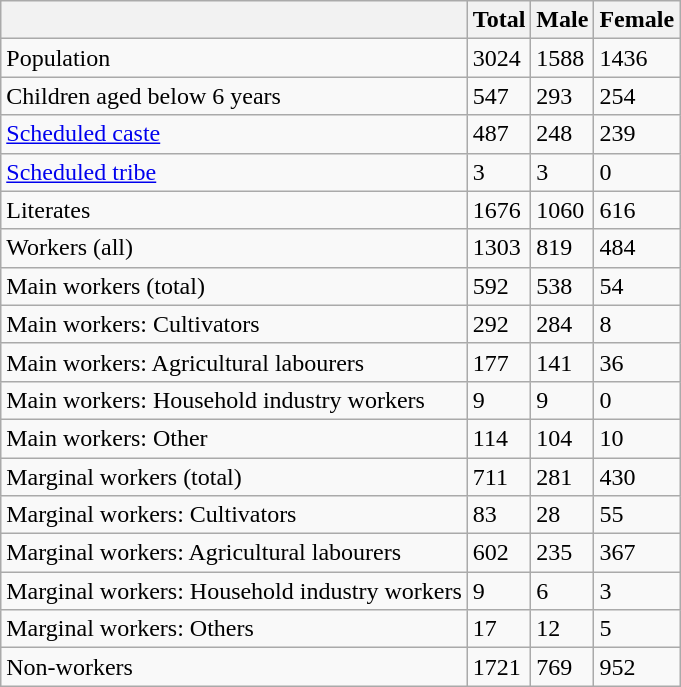<table class="wikitable sortable">
<tr>
<th></th>
<th>Total</th>
<th>Male</th>
<th>Female</th>
</tr>
<tr>
<td>Population</td>
<td>3024</td>
<td>1588</td>
<td>1436</td>
</tr>
<tr>
<td>Children aged below 6 years</td>
<td>547</td>
<td>293</td>
<td>254</td>
</tr>
<tr>
<td><a href='#'>Scheduled caste</a></td>
<td>487</td>
<td>248</td>
<td>239</td>
</tr>
<tr>
<td><a href='#'>Scheduled tribe</a></td>
<td>3</td>
<td>3</td>
<td>0</td>
</tr>
<tr>
<td>Literates</td>
<td>1676</td>
<td>1060</td>
<td>616</td>
</tr>
<tr>
<td>Workers (all)</td>
<td>1303</td>
<td>819</td>
<td>484</td>
</tr>
<tr>
<td>Main workers (total)</td>
<td>592</td>
<td>538</td>
<td>54</td>
</tr>
<tr>
<td>Main workers: Cultivators</td>
<td>292</td>
<td>284</td>
<td>8</td>
</tr>
<tr>
<td>Main workers: Agricultural labourers</td>
<td>177</td>
<td>141</td>
<td>36</td>
</tr>
<tr>
<td>Main workers: Household industry workers</td>
<td>9</td>
<td>9</td>
<td>0</td>
</tr>
<tr>
<td>Main workers: Other</td>
<td>114</td>
<td>104</td>
<td>10</td>
</tr>
<tr>
<td>Marginal workers (total)</td>
<td>711</td>
<td>281</td>
<td>430</td>
</tr>
<tr>
<td>Marginal workers: Cultivators</td>
<td>83</td>
<td>28</td>
<td>55</td>
</tr>
<tr>
<td>Marginal workers: Agricultural labourers</td>
<td>602</td>
<td>235</td>
<td>367</td>
</tr>
<tr>
<td>Marginal workers: Household industry workers</td>
<td>9</td>
<td>6</td>
<td>3</td>
</tr>
<tr>
<td>Marginal workers: Others</td>
<td>17</td>
<td>12</td>
<td>5</td>
</tr>
<tr>
<td>Non-workers</td>
<td>1721</td>
<td>769</td>
<td>952</td>
</tr>
</table>
